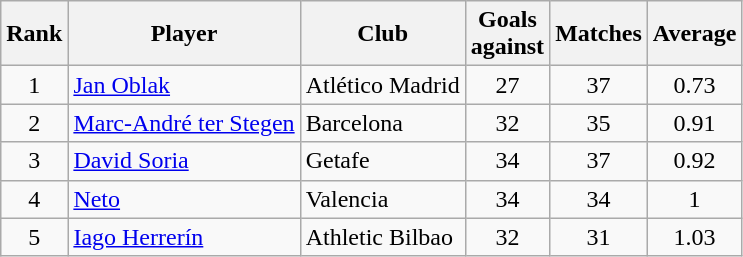<table class="wikitable" style="text-align:center">
<tr>
<th>Rank</th>
<th>Player</th>
<th>Club</th>
<th>Goals <br> against</th>
<th>Matches</th>
<th>Average</th>
</tr>
<tr>
<td>1</td>
<td align="left"> <a href='#'>Jan Oblak</a></td>
<td align="left">Atlético Madrid</td>
<td>27</td>
<td>37</td>
<td>0.73</td>
</tr>
<tr>
<td>2</td>
<td align="left"> <a href='#'>Marc-André ter Stegen</a></td>
<td align="left">Barcelona</td>
<td>32</td>
<td>35</td>
<td>0.91</td>
</tr>
<tr>
<td>3</td>
<td align="left"> <a href='#'>David Soria</a></td>
<td align="left">Getafe</td>
<td>34</td>
<td>37</td>
<td>0.92</td>
</tr>
<tr>
<td>4</td>
<td align="left"> <a href='#'>Neto</a></td>
<td align="left">Valencia</td>
<td>34</td>
<td>34</td>
<td>1</td>
</tr>
<tr>
<td>5</td>
<td align="left"> <a href='#'>Iago Herrerín</a></td>
<td align="left">Athletic Bilbao</td>
<td>32</td>
<td>31</td>
<td>1.03</td>
</tr>
</table>
